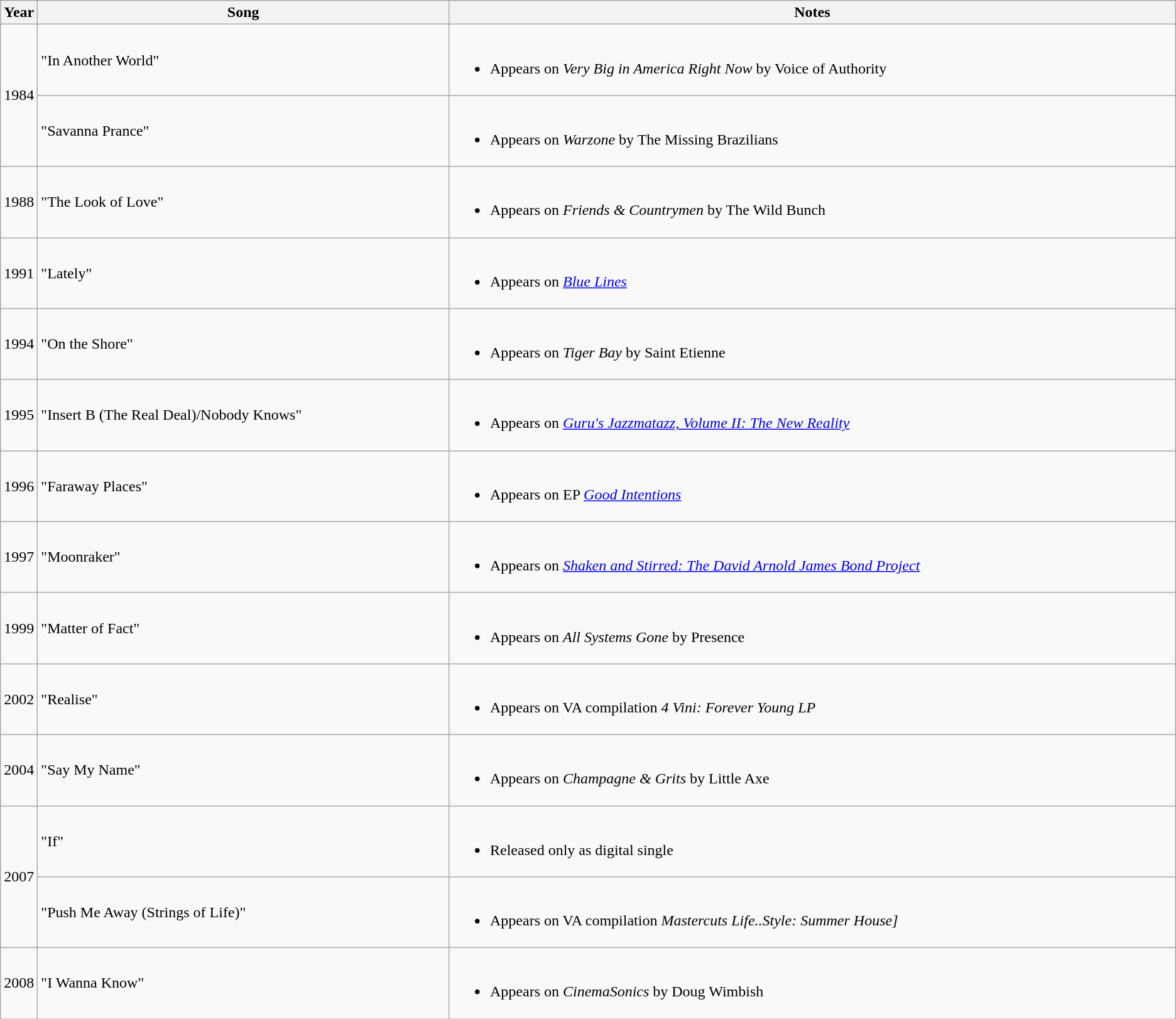<table class="wikitable" style="float:left;">
<tr>
<th width=1%>Year</th>
<th width=35%>Song</th>
<th>Notes</th>
</tr>
<tr>
<td rowspan=2 style=text-align:center>1984</td>
<td>"In Another World" </td>
<td><br><ul><li>Appears on <em>Very Big in America Right Now</em> by Voice of Authority</li></ul></td>
</tr>
<tr>
<td>"Savanna Prance" </td>
<td><br><ul><li>Appears on <em>Warzone</em> by The Missing Brazilians</li></ul></td>
</tr>
<tr>
<td style=text-align:center>1988</td>
<td>"The Look of Love" </td>
<td><br><ul><li>Appears on <em> Friends & Countrymen</em> by The Wild Bunch</li></ul></td>
</tr>
<tr>
<td style=text-align:center>1991</td>
<td>"Lately" </td>
<td><br><ul><li>Appears on <em><a href='#'>Blue Lines</a></em></li></ul></td>
</tr>
<tr>
<td style=text-align:center>1994</td>
<td>"On the Shore" </td>
<td><br><ul><li>Appears on <em>Tiger Bay</em> by Saint Etienne</li></ul></td>
</tr>
<tr>
<td style=text-align:center>1995</td>
<td>"Insert B (The Real Deal)/Nobody Knows" </td>
<td><br><ul><li>Appears on <em><a href='#'>Guru's Jazzmatazz, Volume II: The New Reality</a></em></li></ul></td>
</tr>
<tr>
<td style=text-align:center>1996</td>
<td>"Faraway Places" </td>
<td><br><ul><li>Appears on EP <em><a href='#'>Good Intentions</a></em></li></ul></td>
</tr>
<tr>
<td style=text-align:center>1997</td>
<td>"Moonraker" </td>
<td><br><ul><li>Appears on <em><a href='#'>Shaken and Stirred: The David Arnold James Bond Project</a></em></li></ul></td>
</tr>
<tr>
<td style=text-align:center>1999</td>
<td>"Matter of Fact" </td>
<td><br><ul><li>Appears on <em>All Systems Gone</em> by Presence</li></ul></td>
</tr>
<tr>
<td style=text-align:center>2002</td>
<td>"Realise"</td>
<td><br><ul><li>Appears on VA compilation <em>4 Vini: Forever Young LP</em></li></ul></td>
</tr>
<tr>
<td style=text-align:center>2004</td>
<td>"Say My Name" </td>
<td><br><ul><li>Appears on <em>Champagne & Grits</em> by Little Axe</li></ul></td>
</tr>
<tr>
<td style=text-align:center rowspan=2>2007</td>
<td>"If"</td>
<td><br><ul><li>Released only as digital single</li></ul></td>
</tr>
<tr>
<td>"Push Me Away (Strings of Life)" </td>
<td><br><ul><li>Appears on VA compilation <em>Mastercuts Life..Style: Summer House]</em></li></ul></td>
</tr>
<tr>
<td style=text-align:center>2008</td>
<td>"I Wanna Know" </td>
<td><br><ul><li>Appears on <em>CinemaSonics</em> by Doug Wimbish</li></ul></td>
</tr>
</table>
